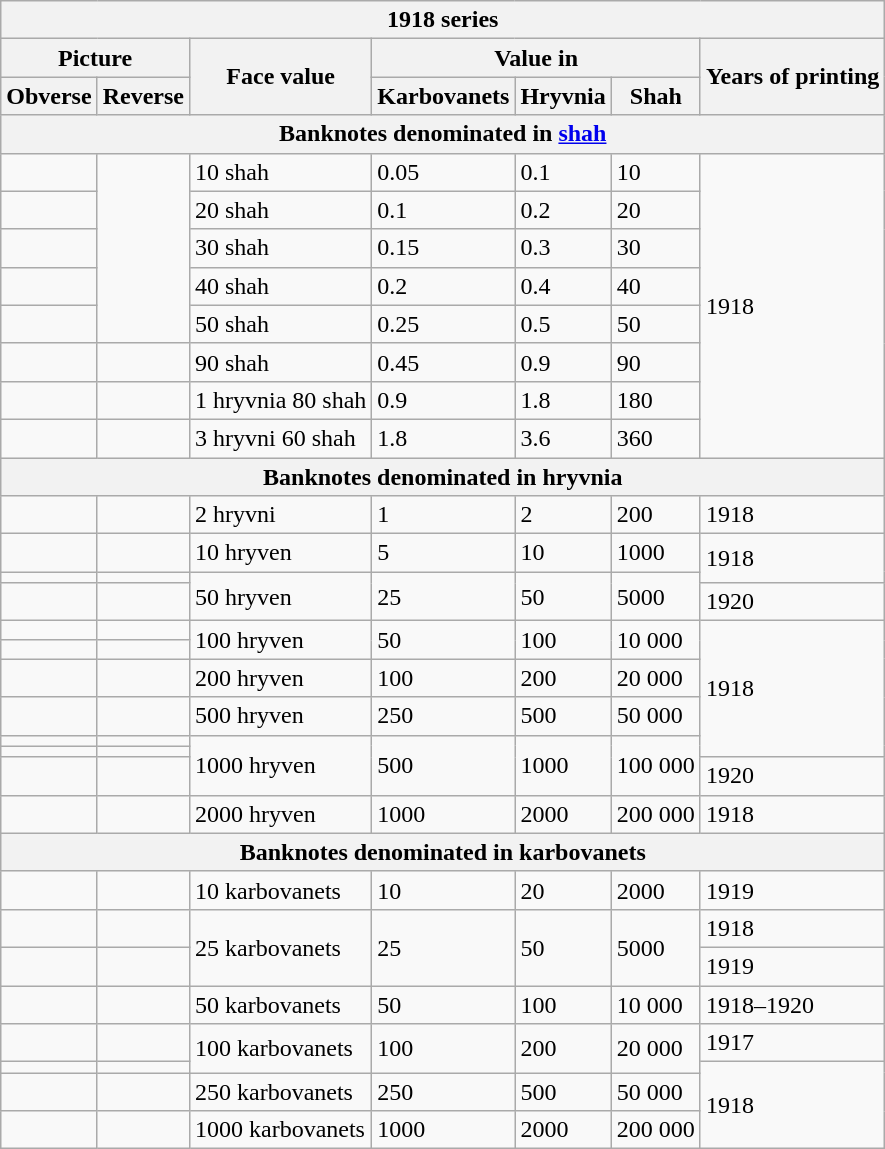<table class="wikitable">
<tr>
<th colspan="7"><strong>1918 series</strong></th>
</tr>
<tr>
<th colspan="2">Picture</th>
<th rowspan="2">Face value</th>
<th colspan="3">Value in</th>
<th rowspan="2">Years of printing</th>
</tr>
<tr>
<th>Obverse</th>
<th>Reverse</th>
<th>Karbovanets</th>
<th>Hryvnia</th>
<th>Shah</th>
</tr>
<tr>
<th colspan="7">Banknotes denominated in <a href='#'>shah</a></th>
</tr>
<tr>
<td></td>
<td rowspan="5"></td>
<td>10 shah</td>
<td>0.05</td>
<td>0.1</td>
<td>10</td>
<td rowspan="8">1918</td>
</tr>
<tr>
<td></td>
<td>20 shah</td>
<td>0.1</td>
<td>0.2</td>
<td>20</td>
</tr>
<tr>
<td></td>
<td>30 shah</td>
<td>0.15</td>
<td>0.3</td>
<td>30</td>
</tr>
<tr>
<td></td>
<td>40 shah</td>
<td>0.2</td>
<td>0.4</td>
<td>40</td>
</tr>
<tr>
<td></td>
<td>50 shah</td>
<td>0.25</td>
<td>0.5</td>
<td>50</td>
</tr>
<tr>
<td></td>
<td></td>
<td>90 shah</td>
<td>0.45</td>
<td>0.9</td>
<td>90</td>
</tr>
<tr>
<td></td>
<td></td>
<td>1 hryvnia 80 shah</td>
<td>0.9</td>
<td>1.8</td>
<td>180</td>
</tr>
<tr>
<td></td>
<td></td>
<td>3 hryvni 60 shah</td>
<td>1.8</td>
<td>3.6</td>
<td>360</td>
</tr>
<tr>
<th colspan="7">Banknotes denominated in hryvnia</th>
</tr>
<tr>
<td></td>
<td></td>
<td>2 hryvni</td>
<td>1</td>
<td>2</td>
<td>200</td>
<td>1918</td>
</tr>
<tr>
<td></td>
<td></td>
<td>10 hryven</td>
<td>5</td>
<td>10</td>
<td>1000</td>
<td rowspan="2">1918</td>
</tr>
<tr>
<td></td>
<td></td>
<td rowspan="2">50 hryven</td>
<td rowspan="2">25</td>
<td rowspan="2">50</td>
<td rowspan="2">5000</td>
</tr>
<tr>
<td></td>
<td></td>
<td>1920</td>
</tr>
<tr>
<td></td>
<td></td>
<td rowspan="2">100 hryven</td>
<td rowspan="2">50</td>
<td rowspan="2">100</td>
<td rowspan="2">10 000</td>
<td rowspan="6">1918</td>
</tr>
<tr>
<td></td>
<td></td>
</tr>
<tr>
<td></td>
<td></td>
<td>200 hryven</td>
<td>100</td>
<td>200</td>
<td>20 000</td>
</tr>
<tr>
<td></td>
<td></td>
<td>500 hryven</td>
<td>250</td>
<td>500</td>
<td>50 000</td>
</tr>
<tr>
<td></td>
<td></td>
<td rowspan="3">1000 hryven</td>
<td rowspan="3">500</td>
<td rowspan="3">1000</td>
<td rowspan="3">100 000</td>
</tr>
<tr>
<td></td>
<td></td>
</tr>
<tr>
<td></td>
<td></td>
<td>1920</td>
</tr>
<tr>
<td></td>
<td></td>
<td>2000 hryven</td>
<td>1000</td>
<td>2000</td>
<td>200 000</td>
<td>1918</td>
</tr>
<tr>
<th colspan="7">Banknotes denominated in karbovanets</th>
</tr>
<tr>
<td></td>
<td></td>
<td>10 karbovanets</td>
<td>10</td>
<td>20</td>
<td>2000</td>
<td>1919</td>
</tr>
<tr>
<td></td>
<td></td>
<td rowspan="2">25 karbovanets</td>
<td rowspan="2">25</td>
<td rowspan="2">50</td>
<td rowspan="2">5000</td>
<td>1918</td>
</tr>
<tr>
<td></td>
<td></td>
<td>1919</td>
</tr>
<tr>
<td></td>
<td></td>
<td>50 karbovanets</td>
<td>50</td>
<td>100</td>
<td>10 000</td>
<td>1918–1920</td>
</tr>
<tr>
<td></td>
<td></td>
<td rowspan="2">100 karbovanets</td>
<td rowspan="2">100</td>
<td rowspan="2">200</td>
<td rowspan="2">20 000</td>
<td>1917</td>
</tr>
<tr>
<td></td>
<td></td>
<td rowspan="3">1918</td>
</tr>
<tr>
<td></td>
<td></td>
<td>250 karbovanets</td>
<td>250</td>
<td>500</td>
<td>50 000</td>
</tr>
<tr>
<td></td>
<td></td>
<td>1000 karbovanets</td>
<td>1000</td>
<td>2000</td>
<td>200 000</td>
</tr>
</table>
